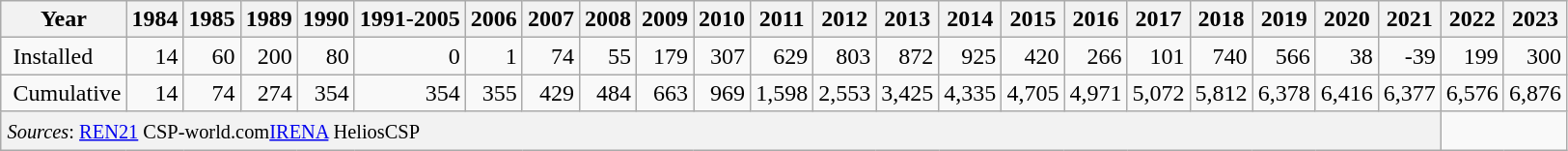<table class="wikitable" style="text-align: right;">
<tr>
<th>Year</th>
<th>1984</th>
<th>1985</th>
<th>1989</th>
<th>1990</th>
<th>1991-2005</th>
<th>2006</th>
<th>2007</th>
<th>2008</th>
<th>2009</th>
<th>2010</th>
<th>2011</th>
<th>2012</th>
<th>2013</th>
<th>2014</th>
<th>2015</th>
<th>2016</th>
<th>2017</th>
<th>2018</th>
<th>2019</th>
<th>2020</th>
<th>2021</th>
<th>2022</th>
<th>2023</th>
</tr>
<tr>
<td style="text-align:left; padding-left:8px;">Installed</td>
<td>14</td>
<td>60</td>
<td>200</td>
<td>80</td>
<td>0</td>
<td>1</td>
<td>74</td>
<td>55</td>
<td>179</td>
<td>307</td>
<td>629</td>
<td>803</td>
<td>872</td>
<td>925</td>
<td>420</td>
<td>266</td>
<td>101</td>
<td>740</td>
<td>566</td>
<td>38</td>
<td>-39</td>
<td>199</td>
<td>300</td>
</tr>
<tr>
<td style="text-align:left; padding-left:8px;">Cumulative</td>
<td>14</td>
<td>74</td>
<td>274</td>
<td>354</td>
<td>354</td>
<td>355</td>
<td>429</td>
<td>484</td>
<td>663</td>
<td>969</td>
<td>1,598</td>
<td>2,553</td>
<td>3,425</td>
<td>4,335</td>
<td>4,705</td>
<td>4,971</td>
<td>5,072</td>
<td>5,812</td>
<td>6,378</td>
<td>6,416</td>
<td>6,377</td>
<td>6,576</td>
<td>6,876</td>
</tr>
<tr>
<td colspan="22" style="background:#f2f2f2; font-size:0.85em; padding:6px 0 4px 4px; text-align:left;"><em>Sources</em>: <a href='#'>REN21</a>  CSP-world.com<a href='#'>IRENA</a> HeliosCSP</td>
</tr>
</table>
